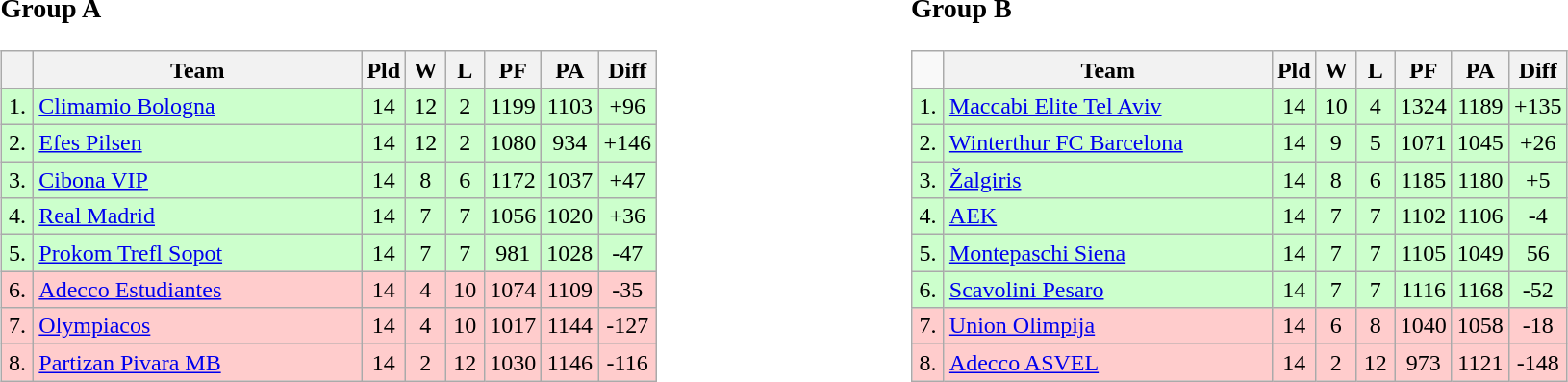<table>
<tr>
<td style="vertical-align:top; width:33%;"><br><h3>Group A</h3><table class=wikitable style="text-align:center">
<tr>
<th width=15></th>
<th width=220>Team</th>
<th width=20>Pld</th>
<th width=20>W</th>
<th width=20>L</th>
<th width=20>PF</th>
<th width=20>PA</th>
<th width=30>Diff</th>
</tr>
<tr bgcolor=#ccffcc>
<td>1.</td>
<td align=left> <a href='#'>Climamio Bologna</a></td>
<td>14</td>
<td>12</td>
<td>2</td>
<td>1199</td>
<td>1103</td>
<td>+96</td>
</tr>
<tr bgcolor=#ccffcc>
<td>2.</td>
<td align=left> <a href='#'>Efes Pilsen</a></td>
<td>14</td>
<td>12</td>
<td>2</td>
<td>1080</td>
<td>934</td>
<td>+146</td>
</tr>
<tr bgcolor=#ccffcc>
<td>3.</td>
<td align=left> <a href='#'>Cibona VIP</a></td>
<td>14</td>
<td>8</td>
<td>6</td>
<td>1172</td>
<td>1037</td>
<td>+47</td>
</tr>
<tr bgcolor=#ccffcc>
<td>4.</td>
<td align=left> <a href='#'>Real Madrid</a></td>
<td>14</td>
<td>7</td>
<td>7</td>
<td>1056</td>
<td>1020</td>
<td>+36</td>
</tr>
<tr bgcolor=#ccffcc>
<td>5.</td>
<td align=left> <a href='#'>Prokom Trefl Sopot</a></td>
<td>14</td>
<td>7</td>
<td>7</td>
<td>981</td>
<td>1028</td>
<td>-47</td>
</tr>
<tr bgcolor=#ffcccc>
<td>6.</td>
<td align=left> <a href='#'>Adecco Estudiantes</a></td>
<td>14</td>
<td>4</td>
<td>10</td>
<td>1074</td>
<td>1109</td>
<td>-35</td>
</tr>
<tr bgcolor=#ffcccc>
<td>7.</td>
<td align=left> <a href='#'>Olympiacos</a></td>
<td>14</td>
<td>4</td>
<td>10</td>
<td>1017</td>
<td>1144</td>
<td>-127</td>
</tr>
<tr bgcolor=#ffcccc>
<td>8.</td>
<td align=left> <a href='#'>Partizan Pivara MB</a></td>
<td>14</td>
<td>2</td>
<td>12</td>
<td>1030</td>
<td>1146</td>
<td>-116</td>
</tr>
</table>
</td>
<td style="vertical-align:top; width:33%;"><br><h3>Group B</h3><table class=wikitable style="text-align:center">
<tr>
<td width=15></td>
<th width=220>Team</th>
<th width=20>Pld</th>
<th width=20>W</th>
<th width=20>L</th>
<th width=20>PF</th>
<th width=20>PA</th>
<th width=30>Diff</th>
</tr>
<tr bgcolor=#ccffcc>
<td>1.</td>
<td align=left> <a href='#'>Maccabi Elite Tel Aviv</a></td>
<td>14</td>
<td>10</td>
<td>4</td>
<td>1324</td>
<td>1189</td>
<td>+135</td>
</tr>
<tr bgcolor=#ccffcc>
<td>2.</td>
<td align=left> <a href='#'>Winterthur FC Barcelona</a></td>
<td>14</td>
<td>9</td>
<td>5</td>
<td>1071</td>
<td>1045</td>
<td>+26</td>
</tr>
<tr bgcolor=#ccffcc>
<td>3.</td>
<td align=left> <a href='#'>Žalgiris</a></td>
<td>14</td>
<td>8</td>
<td>6</td>
<td>1185</td>
<td>1180</td>
<td>+5</td>
</tr>
<tr bgcolor=#ccffcc>
<td>4.</td>
<td align=left> <a href='#'>AEK</a></td>
<td>14</td>
<td>7</td>
<td>7</td>
<td>1102</td>
<td>1106</td>
<td>-4</td>
</tr>
<tr bgcolor=#ccffcc>
<td>5.</td>
<td align=left> <a href='#'>Montepaschi Siena</a></td>
<td>14</td>
<td>7</td>
<td>7</td>
<td>1105</td>
<td>1049</td>
<td>56</td>
</tr>
<tr bgcolor=#ccffcc>
<td>6.</td>
<td align=left> <a href='#'>Scavolini Pesaro</a></td>
<td>14</td>
<td>7</td>
<td>7</td>
<td>1116</td>
<td>1168</td>
<td>-52</td>
</tr>
<tr bgcolor=#ffcccc>
<td>7.</td>
<td align=left> <a href='#'>Union Olimpija</a></td>
<td>14</td>
<td>6</td>
<td>8</td>
<td>1040</td>
<td>1058</td>
<td>-18</td>
</tr>
<tr bgcolor=#ffcccc>
<td>8.</td>
<td align=left> <a href='#'>Adecco ASVEL</a></td>
<td>14</td>
<td>2</td>
<td>12</td>
<td>973</td>
<td>1121</td>
<td>-148</td>
</tr>
</table>
</td>
</tr>
</table>
